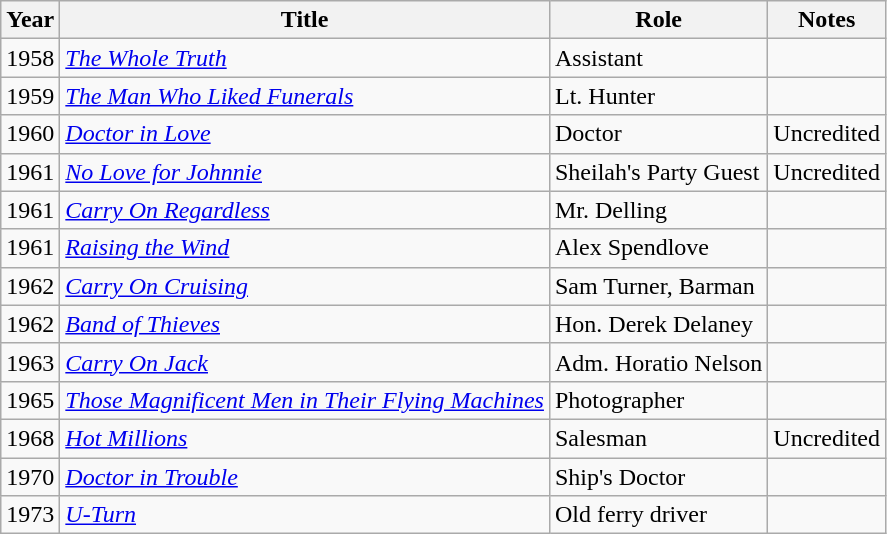<table class="wikitable">
<tr>
<th>Year</th>
<th>Title</th>
<th>Role</th>
<th>Notes</th>
</tr>
<tr>
<td>1958</td>
<td><em><a href='#'>The Whole Truth</a></em></td>
<td>Assistant</td>
<td></td>
</tr>
<tr>
<td>1959</td>
<td><em><a href='#'>The Man Who Liked Funerals</a></em></td>
<td>Lt. Hunter</td>
<td></td>
</tr>
<tr>
<td>1960</td>
<td><em><a href='#'>Doctor in Love</a></em></td>
<td>Doctor</td>
<td>Uncredited</td>
</tr>
<tr>
<td>1961</td>
<td><em><a href='#'>No Love for Johnnie</a></em></td>
<td>Sheilah's Party Guest</td>
<td>Uncredited</td>
</tr>
<tr>
<td>1961</td>
<td><em><a href='#'>Carry On Regardless</a></em></td>
<td>Mr. Delling</td>
<td></td>
</tr>
<tr>
<td>1961</td>
<td><em><a href='#'>Raising the Wind</a></em></td>
<td>Alex Spendlove</td>
<td></td>
</tr>
<tr>
<td>1962</td>
<td><em><a href='#'>Carry On Cruising</a></em></td>
<td>Sam Turner, Barman</td>
<td></td>
</tr>
<tr>
<td>1962</td>
<td><em><a href='#'>Band of Thieves</a></em></td>
<td>Hon. Derek Delaney</td>
<td></td>
</tr>
<tr>
<td>1963</td>
<td><em><a href='#'>Carry On Jack</a></em></td>
<td>Adm. Horatio Nelson</td>
<td></td>
</tr>
<tr>
<td>1965</td>
<td><em><a href='#'>Those Magnificent Men in Their Flying Machines</a></em></td>
<td>Photographer</td>
<td></td>
</tr>
<tr>
<td>1968</td>
<td><em><a href='#'>Hot Millions</a></em></td>
<td>Salesman</td>
<td>Uncredited</td>
</tr>
<tr>
<td>1970</td>
<td><em><a href='#'>Doctor in Trouble</a></em></td>
<td>Ship's Doctor</td>
<td></td>
</tr>
<tr>
<td>1973</td>
<td><em><a href='#'>U-Turn</a></em></td>
<td>Old ferry driver</td>
<td></td>
</tr>
</table>
